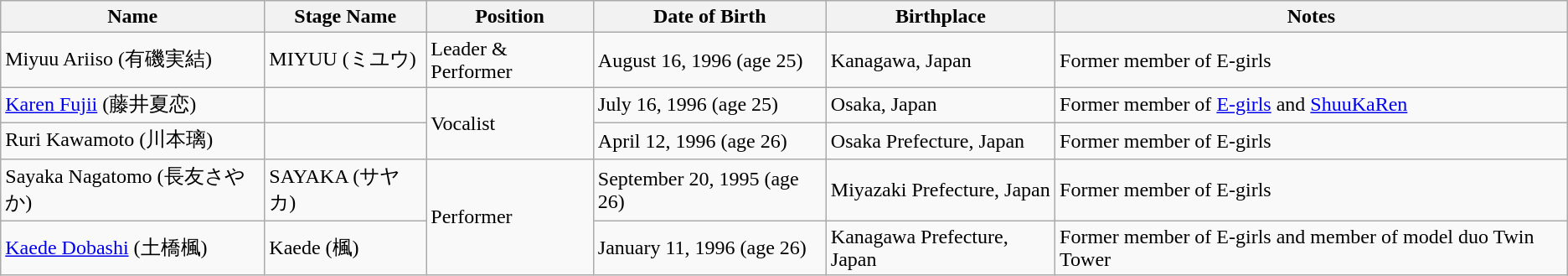<table class="wikitable">
<tr>
<th>Name</th>
<th>Stage Name</th>
<th>Position</th>
<th>Date of Birth</th>
<th>Birthplace</th>
<th>Notes</th>
</tr>
<tr>
<td>Miyuu Ariiso (有磯実結)</td>
<td>MIYUU (ミユウ)</td>
<td>Leader & Performer</td>
<td>August 16, 1996 (age 25)</td>
<td>Kanagawa, Japan</td>
<td>Former member of E-girls</td>
</tr>
<tr>
<td><a href='#'>Karen Fujii</a> (藤井夏恋)</td>
<td></td>
<td rowspan="2">Vocalist</td>
<td>July 16, 1996 (age 25)</td>
<td>Osaka, Japan</td>
<td>Former member of <a href='#'>E-girls</a> and <a href='#'>ShuuKaRen</a></td>
</tr>
<tr>
<td>Ruri Kawamoto (川本璃)</td>
<td></td>
<td>April 12, 1996 (age 26)</td>
<td>Osaka Prefecture, Japan</td>
<td>Former member of E-girls</td>
</tr>
<tr>
<td>Sayaka Nagatomo (長友さやか)</td>
<td>SAYAKA (サヤカ)</td>
<td rowspan="4">Performer</td>
<td>September 20, 1995 (age 26)</td>
<td>Miyazaki Prefecture, Japan</td>
<td>Former member of E-girls</td>
</tr>
<tr>
<td><a href='#'>Kaede Dobashi</a> (土橋楓)</td>
<td>Kaede (楓)</td>
<td>January 11, 1996 (age 26)</td>
<td>Kanagawa Prefecture, Japan</td>
<td>Former member of E-girls and member of model duo Twin Tower</td>
</tr>
</table>
